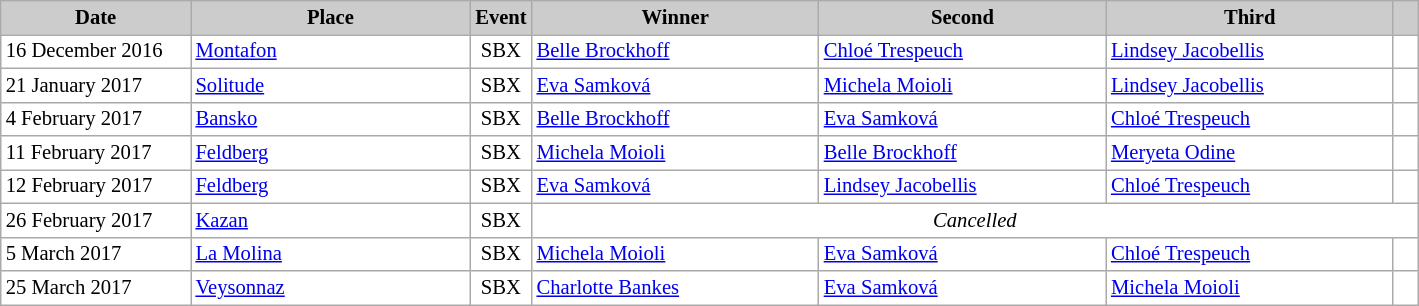<table class="wikitable plainrowheaders" style="background:#fff; font-size:86%; border:grey solid 1px; border-collapse:collapse;">
<tr style="background:#ccc; text-align:center;">
<th scope="col" style="background:#ccc; width:120px;">Date</th>
<th scope="col" style="background:#ccc; width:180px;">Place</th>
<th scope="col" style="background:#ccc; width:15px;">Event</th>
<th scope="col" style="background:#ccc; width:185px;">Winner</th>
<th scope="col" style="background:#ccc; width:185px;">Second</th>
<th scope="col" style="background:#ccc; width:185px;">Third</th>
<th scope="col" style="background:#ccc; width:10px;"></th>
</tr>
<tr>
<td>16 December 2016</td>
<td> <a href='#'>Montafon</a></td>
<td align=center>SBX</td>
<td> <a href='#'>Belle Brockhoff</a></td>
<td> <a href='#'>Chloé Trespeuch</a></td>
<td> <a href='#'>Lindsey Jacobellis</a></td>
<td></td>
</tr>
<tr>
<td>21 January 2017</td>
<td> <a href='#'>Solitude</a></td>
<td align=center>SBX</td>
<td> <a href='#'>Eva Samková</a></td>
<td> <a href='#'>Michela Moioli</a></td>
<td> <a href='#'>Lindsey Jacobellis</a></td>
<td></td>
</tr>
<tr>
<td>4 February 2017</td>
<td> <a href='#'>Bansko</a></td>
<td align=center>SBX</td>
<td> <a href='#'>Belle Brockhoff</a></td>
<td> <a href='#'>Eva Samková</a></td>
<td> <a href='#'>Chloé Trespeuch</a></td>
<td></td>
</tr>
<tr>
<td>11 February 2017</td>
<td> <a href='#'>Feldberg</a></td>
<td align=center>SBX</td>
<td> <a href='#'>Michela Moioli</a></td>
<td> <a href='#'>Belle Brockhoff</a></td>
<td> <a href='#'>Meryeta Odine</a></td>
<td></td>
</tr>
<tr>
<td>12 February 2017</td>
<td> <a href='#'>Feldberg</a></td>
<td align=center>SBX</td>
<td> <a href='#'>Eva Samková</a></td>
<td> <a href='#'>Lindsey Jacobellis</a></td>
<td> <a href='#'>Chloé Trespeuch</a></td>
<td></td>
</tr>
<tr>
<td>26 February 2017</td>
<td> <a href='#'>Kazan</a></td>
<td align=center>SBX</td>
<td colspan=4 align=center><em>Cancelled</em></td>
</tr>
<tr>
<td>5 March 2017</td>
<td> <a href='#'>La Molina</a></td>
<td align=center>SBX</td>
<td> <a href='#'>Michela Moioli</a></td>
<td> <a href='#'>Eva Samková</a></td>
<td> <a href='#'>Chloé Trespeuch</a></td>
<td></td>
</tr>
<tr>
<td>25 March 2017</td>
<td> <a href='#'>Veysonnaz</a></td>
<td align=center>SBX</td>
<td> <a href='#'>Charlotte Bankes</a></td>
<td> <a href='#'>Eva Samková</a></td>
<td> <a href='#'>Michela Moioli</a></td>
<td></td>
</tr>
</table>
